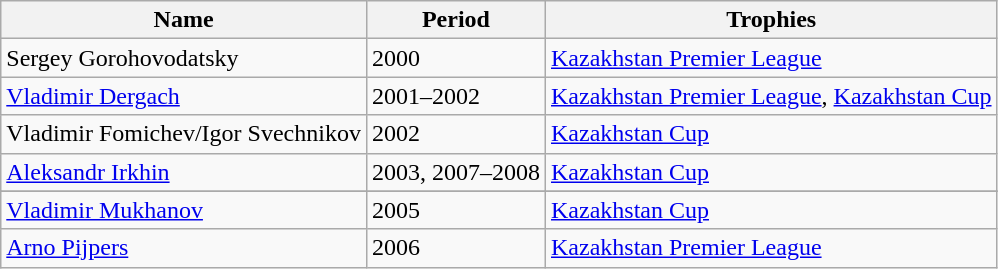<table class="wikitable">
<tr>
<th>Name</th>
<th>Period</th>
<th>Trophies</th>
</tr>
<tr>
<td> Sergey Gorohovodatsky</td>
<td>2000</td>
<td><a href='#'>Kazakhstan Premier League</a></td>
</tr>
<tr>
<td> <a href='#'>Vladimir Dergach</a></td>
<td>2001–2002</td>
<td><a href='#'>Kazakhstan Premier League</a>, <a href='#'>Kazakhstan Cup</a></td>
</tr>
<tr>
<td> Vladimir Fomichev/Igor Svechnikov</td>
<td>2002</td>
<td><a href='#'>Kazakhstan Cup</a></td>
</tr>
<tr>
<td> <a href='#'>Aleksandr Irkhin</a></td>
<td>2003, 2007–2008</td>
<td><a href='#'>Kazakhstan Cup</a></td>
</tr>
<tr>
</tr>
<tr>
<td> <a href='#'>Vladimir Mukhanov</a></td>
<td>2005</td>
<td><a href='#'>Kazakhstan Cup</a></td>
</tr>
<tr>
<td> <a href='#'>Arno Pijpers</a></td>
<td>2006</td>
<td><a href='#'>Kazakhstan Premier League</a></td>
</tr>
</table>
